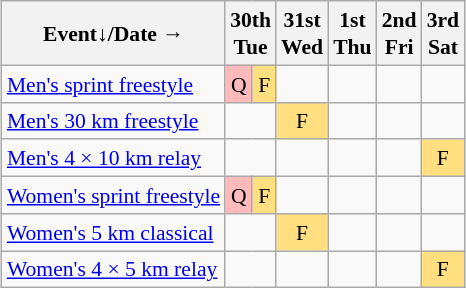<table class="wikitable" style="margin:0.5em auto; font-size:90%; line-height:1.25em; text-align:center;">
<tr>
<th>Event↓/Date →</th>
<th colspan=2>30th<br>Tue</th>
<th>31st<br>Wed</th>
<th>1st<br>Thu</th>
<th>2nd<br>Fri</th>
<th>3rd<br>Sat</th>
</tr>
<tr>
<td align="left"><a href='#'>Men's sprint freestyle</a></td>
<td bgcolor="#FFBBBB">Q</td>
<td bgcolor="#FFDF80">F</td>
<td></td>
<td></td>
<td></td>
<td></td>
</tr>
<tr>
<td align="left"><a href='#'>Men's 30 km freestyle</a></td>
<td colspan=2></td>
<td bgcolor="#FFDF80">F</td>
<td></td>
<td></td>
<td></td>
</tr>
<tr>
<td align="left"><a href='#'>Men's 4 × 10 km relay</a></td>
<td colspan=2></td>
<td></td>
<td></td>
<td></td>
<td bgcolor="#FFDF80">F</td>
</tr>
<tr>
<td align="left"><a href='#'>Women's sprint freestyle</a></td>
<td bgcolor="#FFBBBB">Q</td>
<td bgcolor="#FFDF80">F</td>
<td></td>
<td></td>
<td></td>
<td></td>
</tr>
<tr>
<td align="left"><a href='#'>Women's 5 km classical</a></td>
<td colspan=2></td>
<td bgcolor="#FFDF80">F</td>
<td></td>
<td></td>
<td></td>
</tr>
<tr>
<td align="left"><a href='#'>Women's 4 × 5 km relay</a></td>
<td colspan=2></td>
<td></td>
<td></td>
<td></td>
<td bgcolor="#FFDF80">F</td>
</tr>
</table>
